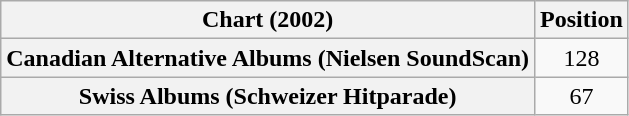<table class="wikitable plainrowheaders">
<tr>
<th scope="col">Chart (2002)</th>
<th scope="col">Position</th>
</tr>
<tr>
<th scope="row">Canadian Alternative Albums (Nielsen SoundScan)</th>
<td align=center>128</td>
</tr>
<tr>
<th scope="row">Swiss Albums (Schweizer Hitparade)</th>
<td align=center>67</td>
</tr>
</table>
